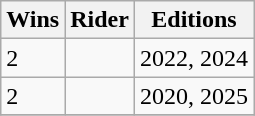<table class="wikitable">
<tr>
<th>Wins</th>
<th>Rider</th>
<th>Editions</th>
</tr>
<tr>
<td>2</td>
<td></td>
<td>2022, 2024</td>
</tr>
<tr>
<td>2</td>
<td></td>
<td>2020, 2025</td>
</tr>
<tr>
</tr>
</table>
